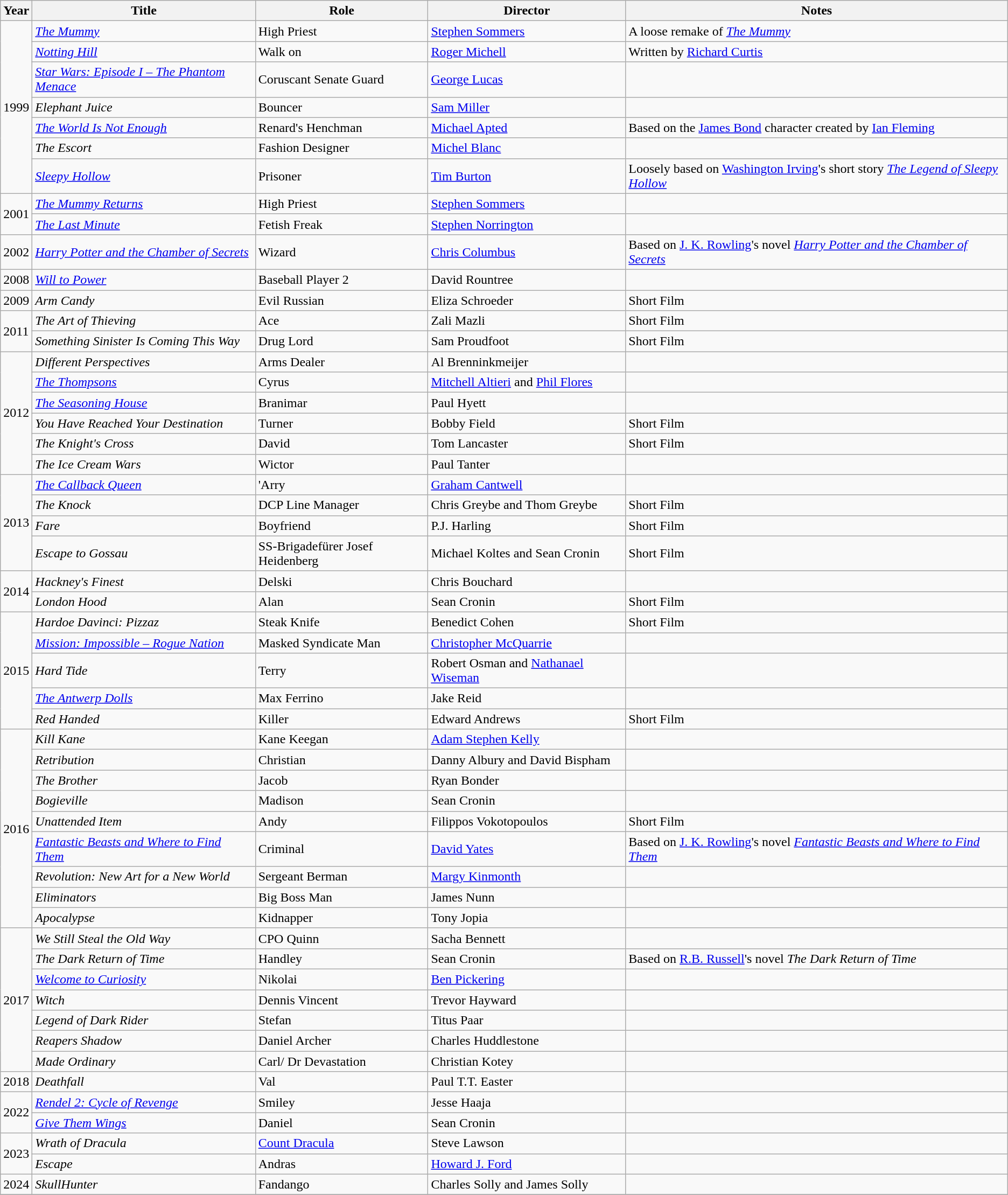<table class="wikitable sortable">
<tr>
<th>Year</th>
<th>Title</th>
<th>Role</th>
<th>Director</th>
<th class="unsortable">Notes</th>
</tr>
<tr>
<td rowspan="7">1999</td>
<td><em><a href='#'>The Mummy</a></em></td>
<td>High Priest</td>
<td><a href='#'>Stephen Sommers</a></td>
<td>A loose remake of <em><a href='#'>The Mummy</a></em></td>
</tr>
<tr>
<td><em><a href='#'>Notting Hill</a></em></td>
<td>Walk on</td>
<td><a href='#'>Roger Michell</a></td>
<td>Written by <a href='#'>Richard Curtis</a></td>
</tr>
<tr>
<td><em><a href='#'>Star Wars: Episode I – The Phantom Menace</a></em></td>
<td>Coruscant Senate Guard</td>
<td><a href='#'>George Lucas</a></td>
<td></td>
</tr>
<tr>
<td><em>Elephant Juice</em></td>
<td>Bouncer</td>
<td><a href='#'>Sam Miller</a></td>
<td></td>
</tr>
<tr>
<td><em><a href='#'>The World Is Not Enough</a></em></td>
<td>Renard's Henchman</td>
<td><a href='#'>Michael Apted</a></td>
<td>Based on the <a href='#'>James Bond</a> character created by <a href='#'>Ian Fleming</a></td>
</tr>
<tr>
<td><em>The Escort</em></td>
<td>Fashion Designer</td>
<td><a href='#'>Michel Blanc</a></td>
<td></td>
</tr>
<tr>
<td><em><a href='#'>Sleepy Hollow</a></em></td>
<td>Prisoner</td>
<td><a href='#'>Tim Burton</a></td>
<td>Loosely based on <a href='#'>Washington Irving</a>'s short story <em><a href='#'>The Legend of Sleepy Hollow</a></em></td>
</tr>
<tr>
<td rowspan="2">2001</td>
<td><em><a href='#'>The Mummy Returns</a></em></td>
<td>High Priest</td>
<td><a href='#'>Stephen Sommers</a></td>
<td></td>
</tr>
<tr>
<td><em><a href='#'>The Last Minute</a></em></td>
<td>Fetish Freak</td>
<td><a href='#'>Stephen Norrington</a></td>
<td></td>
</tr>
<tr>
<td>2002</td>
<td><em><a href='#'>Harry Potter and the Chamber of Secrets</a></em></td>
<td>Wizard</td>
<td><a href='#'>Chris Columbus</a></td>
<td>Based on <a href='#'>J. K. Rowling</a>'s novel <em><a href='#'>Harry Potter and the Chamber of Secrets</a></em></td>
</tr>
<tr>
<td>2008</td>
<td><em><a href='#'>Will to Power</a></em></td>
<td>Baseball Player 2</td>
<td>David Rountree</td>
<td></td>
</tr>
<tr>
<td>2009</td>
<td><em>Arm Candy</em></td>
<td>Evil Russian</td>
<td>Eliza Schroeder</td>
<td>Short Film</td>
</tr>
<tr>
<td rowspan="2">2011</td>
<td><em>The Art of Thieving</em></td>
<td>Ace</td>
<td>Zali Mazli</td>
<td>Short Film</td>
</tr>
<tr>
<td><em>Something Sinister Is Coming This Way</em></td>
<td>Drug Lord</td>
<td>Sam Proudfoot</td>
<td>Short Film</td>
</tr>
<tr>
<td rowspan="6">2012</td>
<td><em>Different Perspectives</em></td>
<td>Arms Dealer</td>
<td>Al Brenninkmeijer</td>
<td></td>
</tr>
<tr>
<td><em><a href='#'>The Thompsons</a></em></td>
<td>Cyrus</td>
<td><a href='#'>Mitchell Altieri</a> and <a href='#'>Phil Flores</a></td>
<td></td>
</tr>
<tr>
<td><em><a href='#'>The Seasoning House</a></em></td>
<td>Branimar</td>
<td>Paul Hyett</td>
<td></td>
</tr>
<tr>
<td><em>You Have Reached Your Destination </em></td>
<td>Turner</td>
<td>Bobby Field</td>
<td>Short Film</td>
</tr>
<tr>
<td><em>The Knight's Cross </em></td>
<td>David</td>
<td>Tom Lancaster</td>
<td>Short Film</td>
</tr>
<tr>
<td><em>The Ice Cream Wars </em></td>
<td>Wictor</td>
<td>Paul Tanter</td>
<td></td>
</tr>
<tr>
<td rowspan="4">2013</td>
<td><em><a href='#'>The Callback Queen</a></em></td>
<td>'Arry</td>
<td><a href='#'>Graham Cantwell</a></td>
<td></td>
</tr>
<tr>
<td><em>The Knock</em></td>
<td>DCP Line Manager</td>
<td>Chris Greybe and Thom Greybe</td>
<td>Short Film</td>
</tr>
<tr>
<td><em>Fare</em></td>
<td>Boyfriend</td>
<td>P.J. Harling</td>
<td>Short Film</td>
</tr>
<tr>
<td><em>Escape to Gossau</em></td>
<td>SS-Brigadefürer Josef Heidenberg</td>
<td>Michael Koltes and Sean Cronin</td>
<td>Short Film</td>
</tr>
<tr>
<td rowspan="2">2014</td>
<td><em>Hackney's Finest</em></td>
<td>Delski</td>
<td>Chris Bouchard</td>
<td></td>
</tr>
<tr>
<td><em>London Hood</em></td>
<td>Alan</td>
<td>Sean Cronin</td>
<td>Short Film</td>
</tr>
<tr>
<td rowspan="5">2015</td>
<td><em>Hardoe Davinci: Pizzaz</em></td>
<td>Steak Knife</td>
<td>Benedict Cohen</td>
<td>Short Film</td>
</tr>
<tr>
<td><em><a href='#'>Mission: Impossible – Rogue Nation</a></em></td>
<td>Masked Syndicate Man</td>
<td><a href='#'>Christopher McQuarrie</a></td>
<td></td>
</tr>
<tr>
<td><em>Hard Tide</em></td>
<td>Terry</td>
<td>Robert Osman and <a href='#'>Nathanael Wiseman</a></td>
<td></td>
</tr>
<tr>
<td><em><a href='#'>The Antwerp Dolls</a></em></td>
<td>Max Ferrino</td>
<td>Jake Reid</td>
<td></td>
</tr>
<tr>
<td><em>Red Handed</em></td>
<td>Killer</td>
<td>Edward Andrews</td>
<td>Short Film</td>
</tr>
<tr>
<td rowspan="9">2016</td>
<td><em>Kill Kane</em></td>
<td>Kane Keegan</td>
<td><a href='#'>Adam Stephen Kelly</a></td>
<td></td>
</tr>
<tr>
<td><em>Retribution</em></td>
<td>Christian</td>
<td>Danny Albury and David Bispham</td>
<td></td>
</tr>
<tr>
<td><em>The Brother</em></td>
<td>Jacob</td>
<td>Ryan Bonder</td>
<td></td>
</tr>
<tr>
<td><em>Bogieville</em></td>
<td>Madison</td>
<td>Sean Cronin</td>
<td></td>
</tr>
<tr>
<td><em>Unattended Item</em></td>
<td>Andy</td>
<td>Filippos Vokotopoulos</td>
<td>Short Film</td>
</tr>
<tr>
<td><em><a href='#'>Fantastic Beasts and Where to Find Them</a></em></td>
<td>Criminal</td>
<td><a href='#'>David Yates</a></td>
<td>Based on <a href='#'>J. K. Rowling</a>'s novel <em><a href='#'>Fantastic Beasts and Where to Find Them</a></em></td>
</tr>
<tr>
<td><em>Revolution: New Art for a New World</em></td>
<td>Sergeant Berman</td>
<td><a href='#'>Margy Kinmonth</a></td>
<td></td>
</tr>
<tr>
<td><em>Eliminators</em></td>
<td>Big Boss Man</td>
<td>James Nunn</td>
<td></td>
</tr>
<tr>
<td><em>Apocalypse</em></td>
<td>Kidnapper</td>
<td>Tony Jopia</td>
<td></td>
</tr>
<tr>
<td rowspan="7">2017</td>
<td><em>We Still Steal the Old Way</em></td>
<td>CPO Quinn</td>
<td>Sacha Bennett</td>
<td></td>
</tr>
<tr>
<td><em>The Dark Return of Time</em></td>
<td>Handley</td>
<td>Sean Cronin</td>
<td>Based on <a href='#'>R.B. Russell</a>'s novel <em>The Dark Return of Time</em></td>
</tr>
<tr>
<td><em><a href='#'>Welcome to Curiosity</a></em></td>
<td>Nikolai</td>
<td><a href='#'>Ben Pickering</a></td>
<td></td>
</tr>
<tr>
<td><em>Witch</em></td>
<td>Dennis Vincent</td>
<td>Trevor Hayward</td>
<td></td>
</tr>
<tr>
<td><em>Legend of Dark Rider</em></td>
<td>Stefan</td>
<td>Titus Paar</td>
<td></td>
</tr>
<tr>
<td><em>Reapers Shadow</em></td>
<td>Daniel Archer</td>
<td>Charles Huddlestone</td>
<td></td>
</tr>
<tr>
<td><em>Made Ordinary</em></td>
<td>Carl/ Dr Devastation</td>
<td>Christian Kotey</td>
<td></td>
</tr>
<tr>
<td>2018</td>
<td><em>Deathfall</em></td>
<td>Val</td>
<td>Paul T.T. Easter</td>
<td></td>
</tr>
<tr>
<td rowspan="2">2022</td>
<td><em><a href='#'>Rendel 2: Cycle of Revenge</a></em></td>
<td>Smiley</td>
<td>Jesse Haaja</td>
<td></td>
</tr>
<tr>
<td><em><a href='#'>Give Them Wings</a></em></td>
<td>Daniel</td>
<td>Sean Cronin</td>
<td></td>
</tr>
<tr>
<td rowspan="2">2023</td>
<td><em>Wrath of Dracula</em></td>
<td><a href='#'>Count Dracula</a></td>
<td>Steve Lawson</td>
<td></td>
</tr>
<tr>
<td><em>Escape</em></td>
<td>Andras</td>
<td><a href='#'>Howard J. Ford</a></td>
<td></td>
</tr>
<tr>
<td>2024</td>
<td><em>SkullHunter</em></td>
<td>Fandango</td>
<td>Charles Solly and James Solly</td>
<td></td>
</tr>
<tr>
</tr>
</table>
